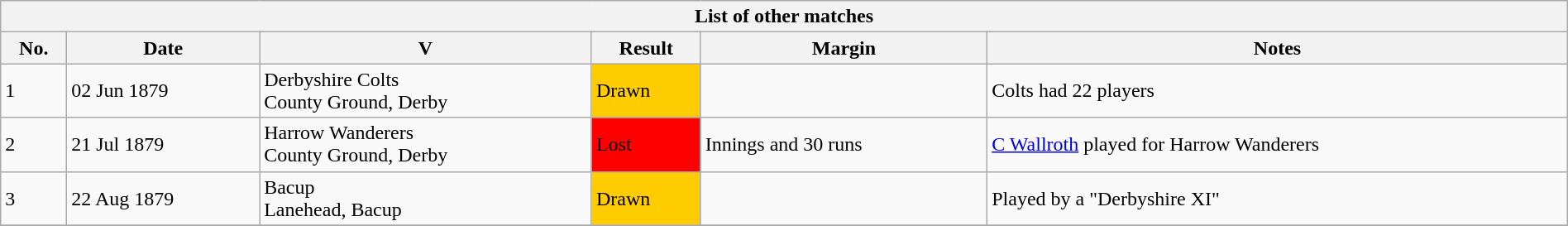<table class="wikitable" width="100%">
<tr>
<th bgcolor="#efefef" colspan=6>List of other matches</th>
</tr>
<tr bgcolor="#efefef">
<th>No.</th>
<th>Date</th>
<th>V</th>
<th>Result</th>
<th>Margin</th>
<th>Notes</th>
</tr>
<tr>
<td>1</td>
<td>02 Jun 1879 </td>
<td>Derbyshire Colts <br>County Ground, Derby</td>
<td bgcolor="#FFCC00">Drawn</td>
<td></td>
<td>Colts had 22 players</td>
</tr>
<tr>
<td>2</td>
<td>21 Jul 1879 </td>
<td>Harrow Wanderers<br>County Ground, Derby</td>
<td bgcolor="#FF0000">Lost</td>
<td>Innings and 30 runs</td>
<td><a href='#'>C Wallroth</a> played for Harrow Wanderers</td>
</tr>
<tr>
<td>3</td>
<td>22 Aug 1879</td>
<td>Bacup <br>Lanehead, Bacup</td>
<td bgcolor="#FFCC00">Drawn</td>
<td></td>
<td>Played by a "Derbyshire XI"</td>
</tr>
<tr>
</tr>
</table>
